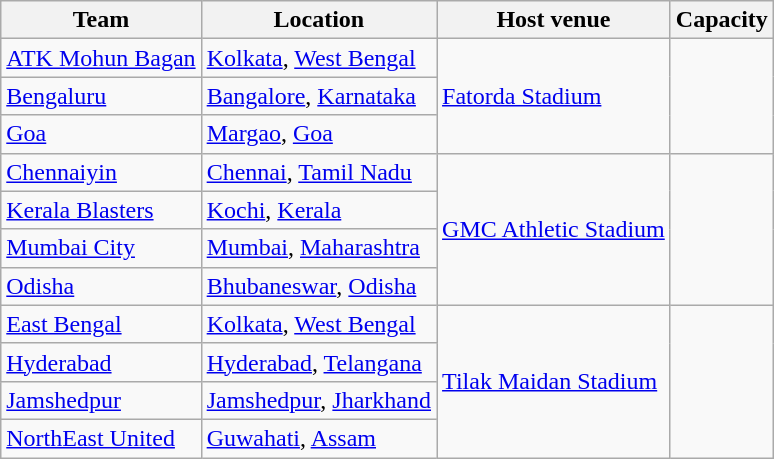<table class="wikitable sortable">
<tr>
<th>Team</th>
<th>Location</th>
<th>Host venue</th>
<th>Capacity</th>
</tr>
<tr>
<td><a href='#'>ATK Mohun Bagan</a></td>
<td><a href='#'>Kolkata</a>, <a href='#'>West Bengal</a></td>
<td rowspan=3><a href='#'>Fatorda Stadium</a></td>
<td rowspan=3 style="text-align:center"></td>
</tr>
<tr>
<td><a href='#'>Bengaluru</a></td>
<td><a href='#'>Bangalore</a>, <a href='#'>Karnataka</a></td>
</tr>
<tr>
<td><a href='#'>Goa</a></td>
<td><a href='#'>Margao</a>, <a href='#'>Goa</a></td>
</tr>
<tr>
<td><a href='#'>Chennaiyin</a></td>
<td><a href='#'>Chennai</a>, <a href='#'>Tamil Nadu</a></td>
<td rowspan=4><a href='#'>GMC Athletic Stadium</a></td>
<td rowspan=4 style="text-align:center"></td>
</tr>
<tr>
<td><a href='#'>Kerala Blasters</a></td>
<td><a href='#'>Kochi</a>, <a href='#'>Kerala</a></td>
</tr>
<tr>
<td><a href='#'>Mumbai City</a></td>
<td><a href='#'>Mumbai</a>, <a href='#'>Maharashtra</a></td>
</tr>
<tr>
<td><a href='#'>Odisha</a></td>
<td><a href='#'>Bhubaneswar</a>, <a href='#'>Odisha</a></td>
</tr>
<tr>
<td><a href='#'>East Bengal</a></td>
<td><a href='#'>Kolkata</a>, <a href='#'>West Bengal</a></td>
<td rowspan="4"><a href='#'>Tilak Maidan Stadium</a></td>
<td rowspan="4" style="text-align:center"></td>
</tr>
<tr>
<td><a href='#'>Hyderabad</a></td>
<td><a href='#'>Hyderabad</a>, <a href='#'>Telangana</a></td>
</tr>
<tr>
<td><a href='#'>Jamshedpur</a></td>
<td><a href='#'>Jamshedpur</a>, <a href='#'>Jharkhand</a></td>
</tr>
<tr>
<td><a href='#'>NorthEast United</a></td>
<td><a href='#'>Guwahati</a>, <a href='#'>Assam</a></td>
</tr>
</table>
